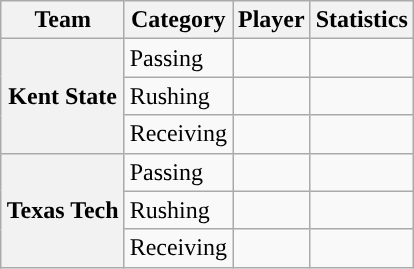<table class="wikitable" style="float:right">
<tr>
<th>Team</th>
<th>Category</th>
<th>Player</th>
<th>Statistics</th>
</tr>
<tr>
<th rowspan=3>Kent State</th>
<td>Passing</td>
<td></td>
<td></td>
</tr>
<tr>
<td>Rushing</td>
<td></td>
<td></td>
</tr>
<tr>
<td>Receiving</td>
<td></td>
<td></td>
</tr>
<tr>
<th rowspan=3>Texas Tech</th>
<td>Passing</td>
<td></td>
<td></td>
</tr>
<tr>
<td>Rushing</td>
<td></td>
<td></td>
</tr>
<tr>
<td>Receiving</td>
<td></td>
<td></td>
</tr>
</table>
